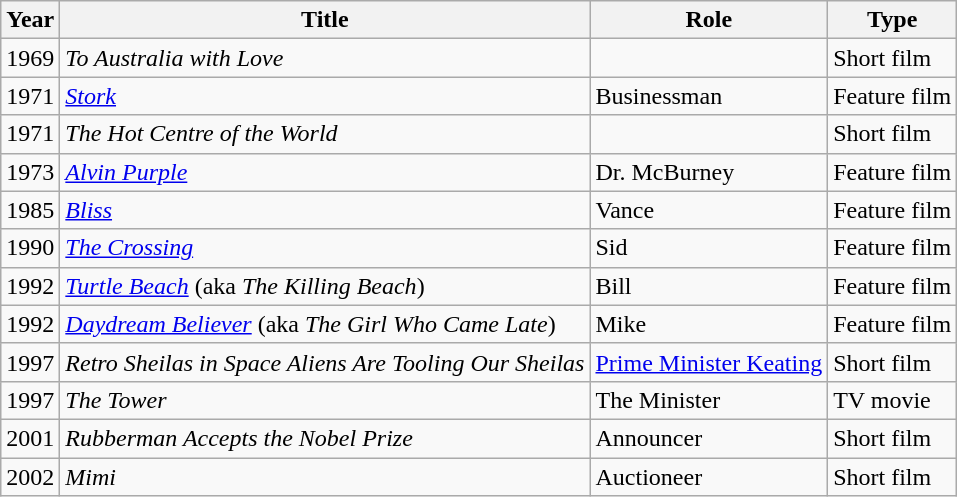<table class="wikitable">
<tr>
<th>Year</th>
<th>Title</th>
<th>Role</th>
<th>Type</th>
</tr>
<tr>
<td>1969</td>
<td><em>To Australia with Love</em></td>
<td></td>
<td>Short film</td>
</tr>
<tr>
<td>1971</td>
<td><em><a href='#'>Stork</a></em></td>
<td>Businessman</td>
<td>Feature film</td>
</tr>
<tr>
<td>1971</td>
<td><em>The Hot Centre of the World</em></td>
<td></td>
<td>Short film</td>
</tr>
<tr>
<td>1973</td>
<td><em><a href='#'>Alvin Purple</a></em></td>
<td>Dr. McBurney</td>
<td>Feature film</td>
</tr>
<tr>
<td>1985</td>
<td><em><a href='#'>Bliss</a></em></td>
<td>Vance</td>
<td>Feature film</td>
</tr>
<tr>
<td>1990</td>
<td><em><a href='#'>The Crossing</a></em></td>
<td>Sid</td>
<td>Feature film</td>
</tr>
<tr>
<td>1992</td>
<td><em><a href='#'>Turtle Beach</a></em> (aka <em>The Killing Beach</em>)</td>
<td>Bill</td>
<td>Feature film</td>
</tr>
<tr>
<td>1992</td>
<td><em><a href='#'>Daydream Believer</a></em> (aka <em>The Girl Who Came Late</em>)</td>
<td>Mike</td>
<td>Feature film</td>
</tr>
<tr>
<td>1997</td>
<td><em>Retro Sheilas in Space Aliens Are Tooling Our Sheilas</em></td>
<td><a href='#'>Prime Minister Keating</a></td>
<td>Short film</td>
</tr>
<tr>
<td>1997</td>
<td><em>The Tower</em></td>
<td>The Minister</td>
<td>TV movie</td>
</tr>
<tr>
<td>2001</td>
<td><em>Rubberman Accepts the Nobel Prize</em></td>
<td>Announcer</td>
<td>Short film</td>
</tr>
<tr>
<td>2002</td>
<td><em>Mimi</em></td>
<td>Auctioneer</td>
<td>Short film</td>
</tr>
</table>
